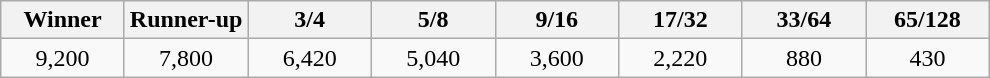<table class="wikitable" style="text-align:center">
<tr>
<th width="75">Winner</th>
<th width="75">Runner-up</th>
<th width="75">3/4</th>
<th width="75">5/8</th>
<th width="75">9/16</th>
<th width="75">17/32</th>
<th width="75">33/64</th>
<th width="75">65/128</th>
</tr>
<tr>
<td>9,200</td>
<td>7,800</td>
<td>6,420</td>
<td>5,040</td>
<td>3,600</td>
<td>2,220</td>
<td>880</td>
<td>430</td>
</tr>
</table>
